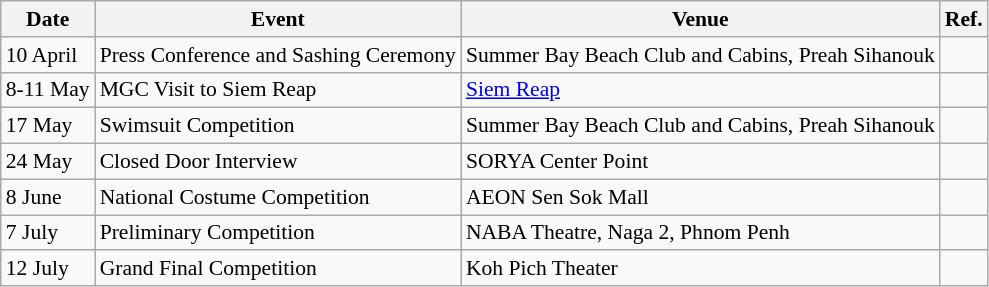<table class="wikitable" style="font-size: 90%">
<tr>
<th>Date</th>
<th>Event</th>
<th>Venue</th>
<th>Ref.</th>
</tr>
<tr>
<td>10 April</td>
<td>Press Conference and Sashing Ceremony</td>
<td>Summer Bay Beach Club and Cabins, Preah Sihanouk</td>
<td align=center></td>
</tr>
<tr>
<td>8-11 May</td>
<td>MGC Visit to Siem Reap</td>
<td><a href='#'>Siem Reap</a></td>
<td align=center></td>
</tr>
<tr>
<td>17 May</td>
<td>Swimsuit Competition</td>
<td>Summer Bay Beach Club and Cabins, Preah Sihanouk</td>
<td align=center></td>
</tr>
<tr>
<td>24 May</td>
<td>Closed Door Interview</td>
<td>SORYA Center Point</td>
<td align=center></td>
</tr>
<tr>
<td>8 June</td>
<td>National Costume Competition</td>
<td>AEON Sen Sok Mall</td>
<td align=center></td>
</tr>
<tr>
<td>7 July</td>
<td>Preliminary Competition</td>
<td>NABA Theatre, Naga 2, Phnom Penh</td>
<td align=center></td>
</tr>
<tr>
<td>12 July</td>
<td>Grand Final Competition</td>
<td>Koh Pich Theater</td>
<td align=center></td>
</tr>
</table>
